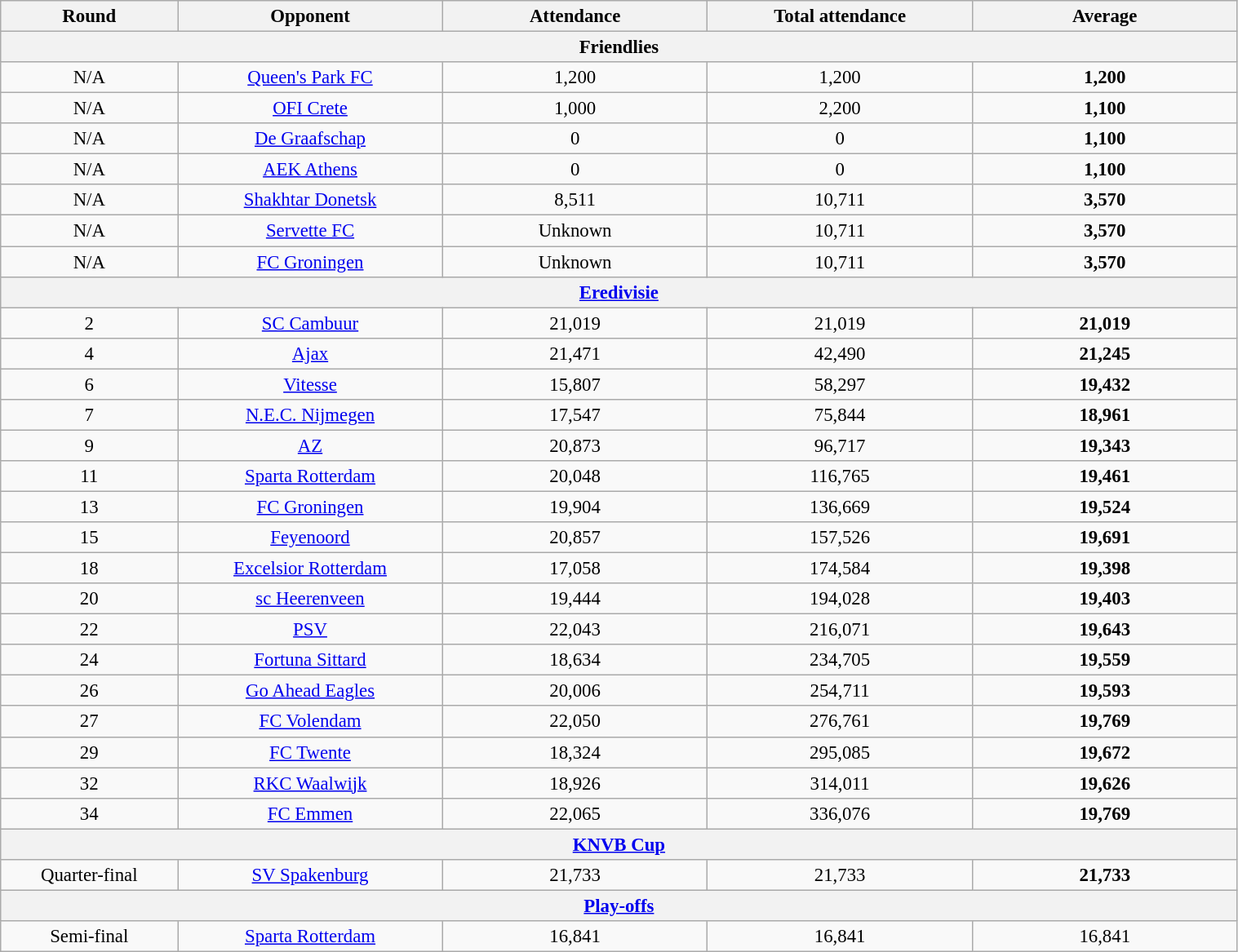<table class="wikitable" style="text-align: center; font-size: 95%; width: 80%;">
<tr>
<th style="width: 10px;">Round</th>
<th style="width: 80px;">Opponent</th>
<th style="width: 80px;">Attendance</th>
<th style="width: 80px;">Total attendance</th>
<th style="width: 80px;">Average</th>
</tr>
<tr>
<th colspan="5" align="center">Friendlies</th>
</tr>
<tr>
<td align="center">N/A</td>
<td align="center"> <a href='#'>Queen's Park FC</a></td>
<td align="center">1,200</td>
<td align="center">1,200</td>
<td align="center"><strong>1,200</strong></td>
</tr>
<tr>
<td align="center">N/A</td>
<td align="center"> <a href='#'>OFI Crete</a></td>
<td align="center">1,000</td>
<td align="center">2,200</td>
<td align="center"><strong>1,100</strong></td>
</tr>
<tr>
<td align="center">N/A</td>
<td align="center"> <a href='#'>De Graafschap</a></td>
<td align="center">0</td>
<td align="center">0</td>
<td align="center"><strong>1,100</strong></td>
</tr>
<tr>
<td align="center">N/A</td>
<td align="center"> <a href='#'>AEK Athens</a></td>
<td align="center">0</td>
<td align="center">0</td>
<td align="center"><strong>1,100</strong></td>
</tr>
<tr>
<td align="center">N/A</td>
<td align="center"> <a href='#'>Shakhtar Donetsk</a></td>
<td align="center">8,511</td>
<td align="center">10,711</td>
<td align="center"><strong>3,570</strong></td>
</tr>
<tr>
<td align="center">N/A</td>
<td align="center"> <a href='#'>Servette FC</a></td>
<td align="center">Unknown</td>
<td align="center">10,711</td>
<td align="center"><strong>3,570</strong></td>
</tr>
<tr>
<td align="center">N/A</td>
<td align="center"> <a href='#'>FC Groningen</a></td>
<td align="center">Unknown</td>
<td align="center">10,711</td>
<td align="center"><strong>3,570</strong></td>
</tr>
<tr>
<th colspan="5" align="center"><a href='#'><strong>Eredivisie</strong></a></th>
</tr>
<tr>
<td align="center">2</td>
<td align="center"><a href='#'>SC Cambuur</a></td>
<td align="center">21,019</td>
<td align="center">21,019</td>
<td align="center"><strong>21,019</strong></td>
</tr>
<tr>
<td align="center">4</td>
<td align="center"><a href='#'>Ajax</a></td>
<td align="center">21,471</td>
<td align="center">42,490</td>
<td align="center"><strong>21,245</strong></td>
</tr>
<tr>
<td align="center">6</td>
<td align="center"><a href='#'>Vitesse</a></td>
<td align="center">15,807</td>
<td align="center">58,297</td>
<td align="center"><strong>19,432</strong></td>
</tr>
<tr>
<td align="center">7</td>
<td align="center"><a href='#'>N.E.C. Nijmegen</a></td>
<td align="center">17,547</td>
<td align="center">75,844</td>
<td align="center"><strong>18,961</strong></td>
</tr>
<tr>
<td align="center">9</td>
<td align="center"><a href='#'>AZ</a></td>
<td align="center">20,873</td>
<td align="center">96,717</td>
<td align="center"><strong>19,343</strong></td>
</tr>
<tr>
<td align="center">11</td>
<td align="center"><a href='#'>Sparta Rotterdam</a></td>
<td align="center">20,048</td>
<td align="center">116,765</td>
<td align="center"><strong>19,461</strong></td>
</tr>
<tr>
<td align="center">13</td>
<td align="center"><a href='#'>FC Groningen</a></td>
<td align="center">19,904</td>
<td align="center">136,669</td>
<td align="center"><strong>19,524</strong></td>
</tr>
<tr>
<td align="center">15</td>
<td align="center"><a href='#'>Feyenoord</a></td>
<td align="center">20,857</td>
<td align="center">157,526</td>
<td align="center"><strong>19,691</strong></td>
</tr>
<tr>
<td align="center">18</td>
<td align="center"><a href='#'>Excelsior Rotterdam</a></td>
<td align="center">17,058</td>
<td align="center">174,584</td>
<td align="center"><strong>19,398</strong></td>
</tr>
<tr>
<td align="center">20</td>
<td align="center"><a href='#'>sc Heerenveen</a></td>
<td align="center">19,444</td>
<td align="center">194,028</td>
<td align="center"><strong>19,403</strong></td>
</tr>
<tr>
<td align="center">22</td>
<td align="center"><a href='#'>PSV</a></td>
<td align="center">22,043</td>
<td align="center">216,071</td>
<td align="center"><strong>19,643</strong></td>
</tr>
<tr>
<td align="center">24</td>
<td align="center"><a href='#'>Fortuna Sittard</a></td>
<td align="center">18,634</td>
<td align="center">234,705</td>
<td align="center"><strong>19,559</strong></td>
</tr>
<tr>
<td align="center">26</td>
<td align="center"><a href='#'>Go Ahead Eagles</a></td>
<td align="center">20,006</td>
<td align="center">254,711</td>
<td align="center"><strong>19,593</strong></td>
</tr>
<tr>
<td align="center">27</td>
<td align="center"><a href='#'>FC Volendam</a></td>
<td align="center">22,050</td>
<td align="center">276,761</td>
<td align="center"><strong>19,769</strong></td>
</tr>
<tr>
<td align="center">29</td>
<td align="center"><a href='#'>FC Twente</a></td>
<td align="center">18,324</td>
<td align="center">295,085</td>
<td align="center"><strong>19,672</strong></td>
</tr>
<tr>
<td align="center">32</td>
<td align="center"><a href='#'>RKC Waalwijk</a></td>
<td align="center">18,926</td>
<td align="center">314,011</td>
<td align="center"><strong>19,626</strong></td>
</tr>
<tr>
<td align="center">34</td>
<td align="center"><a href='#'>FC Emmen</a></td>
<td align="center">22,065</td>
<td align="center">336,076</td>
<td align="center"><strong>19,769</strong></td>
</tr>
<tr>
<th colspan="5"><a href='#'><strong>KNVB Cup</strong></a></th>
</tr>
<tr>
<td align="center">Quarter-final</td>
<td align="center"><a href='#'>SV Spakenburg</a></td>
<td align="center">21,733</td>
<td align="center">21,733</td>
<td align="center"><strong>21,733</strong></td>
</tr>
<tr>
<th colspan="5"><a href='#'><strong>Play-offs</strong></a></th>
</tr>
<tr>
<td align="center">Semi-final</td>
<td align="center"><a href='#'>Sparta Rotterdam</a></td>
<td align="center">16,841</td>
<td align="center">16,841</td>
<td align="center">16,841</td>
</tr>
</table>
